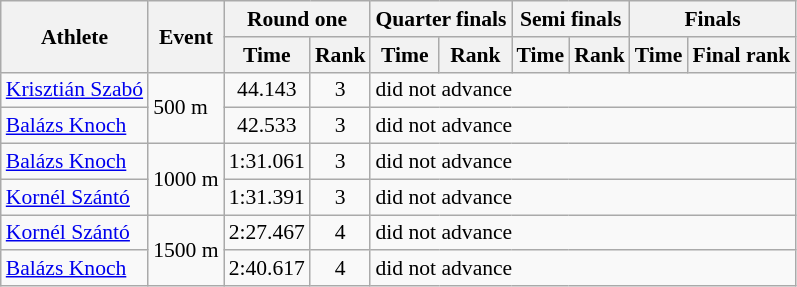<table class="wikitable" style="font-size:90%">
<tr>
<th rowspan="2">Athlete</th>
<th rowspan="2">Event</th>
<th colspan="2">Round one</th>
<th colspan="2">Quarter finals</th>
<th colspan="2">Semi finals</th>
<th colspan="2">Finals</th>
</tr>
<tr>
<th>Time</th>
<th>Rank</th>
<th>Time</th>
<th>Rank</th>
<th>Time</th>
<th>Rank</th>
<th>Time</th>
<th>Final rank</th>
</tr>
<tr>
<td><a href='#'>Krisztián Szabó</a></td>
<td rowspan="2">500 m</td>
<td align="center">44.143</td>
<td align="center">3</td>
<td colspan="6">did not advance</td>
</tr>
<tr>
<td><a href='#'>Balázs Knoch</a></td>
<td align="center">42.533</td>
<td align="center">3</td>
<td colspan="6">did not advance</td>
</tr>
<tr>
<td><a href='#'>Balázs Knoch</a></td>
<td rowspan="2">1000 m</td>
<td align="center">1:31.061</td>
<td align="center">3</td>
<td colspan="6">did not advance</td>
</tr>
<tr>
<td><a href='#'>Kornél Szántó</a></td>
<td align="center">1:31.391</td>
<td align="center">3</td>
<td colspan="6">did not advance</td>
</tr>
<tr>
<td><a href='#'>Kornél Szántó</a></td>
<td rowspan="2">1500 m</td>
<td align="center">2:27.467</td>
<td align="center">4</td>
<td colspan="6">did not advance</td>
</tr>
<tr>
<td><a href='#'>Balázs Knoch</a></td>
<td align="center">2:40.617</td>
<td align="center">4</td>
<td colspan="6">did not advance</td>
</tr>
</table>
